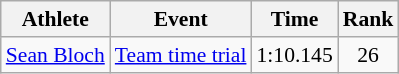<table class=wikitable style="font-size:90%">
<tr>
<th>Athlete</th>
<th>Event</th>
<th>Time</th>
<th>Rank</th>
</tr>
<tr align=center>
<td align=left><a href='#'>Sean Bloch</a></td>
<td align=left><a href='#'>Team time trial</a></td>
<td>1:10.145</td>
<td>26</td>
</tr>
</table>
